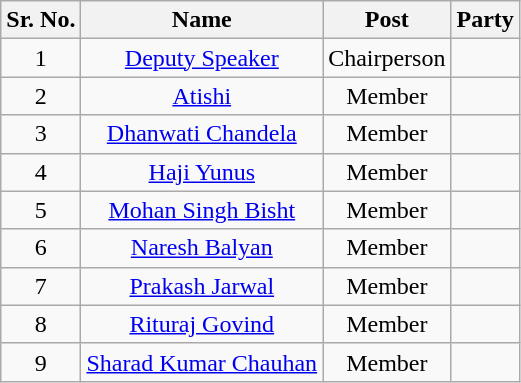<table class="wikitable sortable">
<tr>
<th>Sr. No.</th>
<th>Name</th>
<th>Post</th>
<th colspan="2">Party</th>
</tr>
<tr align="center">
<td>1</td>
<td><a href='#'>Deputy Speaker</a></td>
<td>Chairperson</td>
<td></td>
</tr>
<tr align="center">
<td>2</td>
<td><a href='#'>Atishi</a></td>
<td>Member</td>
<td></td>
</tr>
<tr align="center">
<td>3</td>
<td><a href='#'>Dhanwati Chandela</a></td>
<td>Member</td>
<td></td>
</tr>
<tr align="center">
<td>4</td>
<td><a href='#'>Haji Yunus</a></td>
<td>Member</td>
<td></td>
</tr>
<tr align="center">
<td>5</td>
<td><a href='#'>Mohan Singh Bisht</a></td>
<td>Member</td>
<td></td>
</tr>
<tr align="center">
<td>6</td>
<td><a href='#'>Naresh Balyan</a></td>
<td>Member</td>
<td></td>
</tr>
<tr align="center">
<td>7</td>
<td><a href='#'>Prakash Jarwal</a></td>
<td>Member</td>
<td></td>
</tr>
<tr align="center">
<td>8</td>
<td><a href='#'>Rituraj Govind</a></td>
<td>Member</td>
<td></td>
</tr>
<tr align="center">
<td>9</td>
<td><a href='#'>Sharad Kumar Chauhan</a></td>
<td>Member</td>
<td></td>
</tr>
</table>
